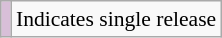<table class="wikitable" style="font-size:90%;">
<tr>
<td style="background-color:#D8BFD8"></td>
<td>Indicates single release</td>
</tr>
</table>
